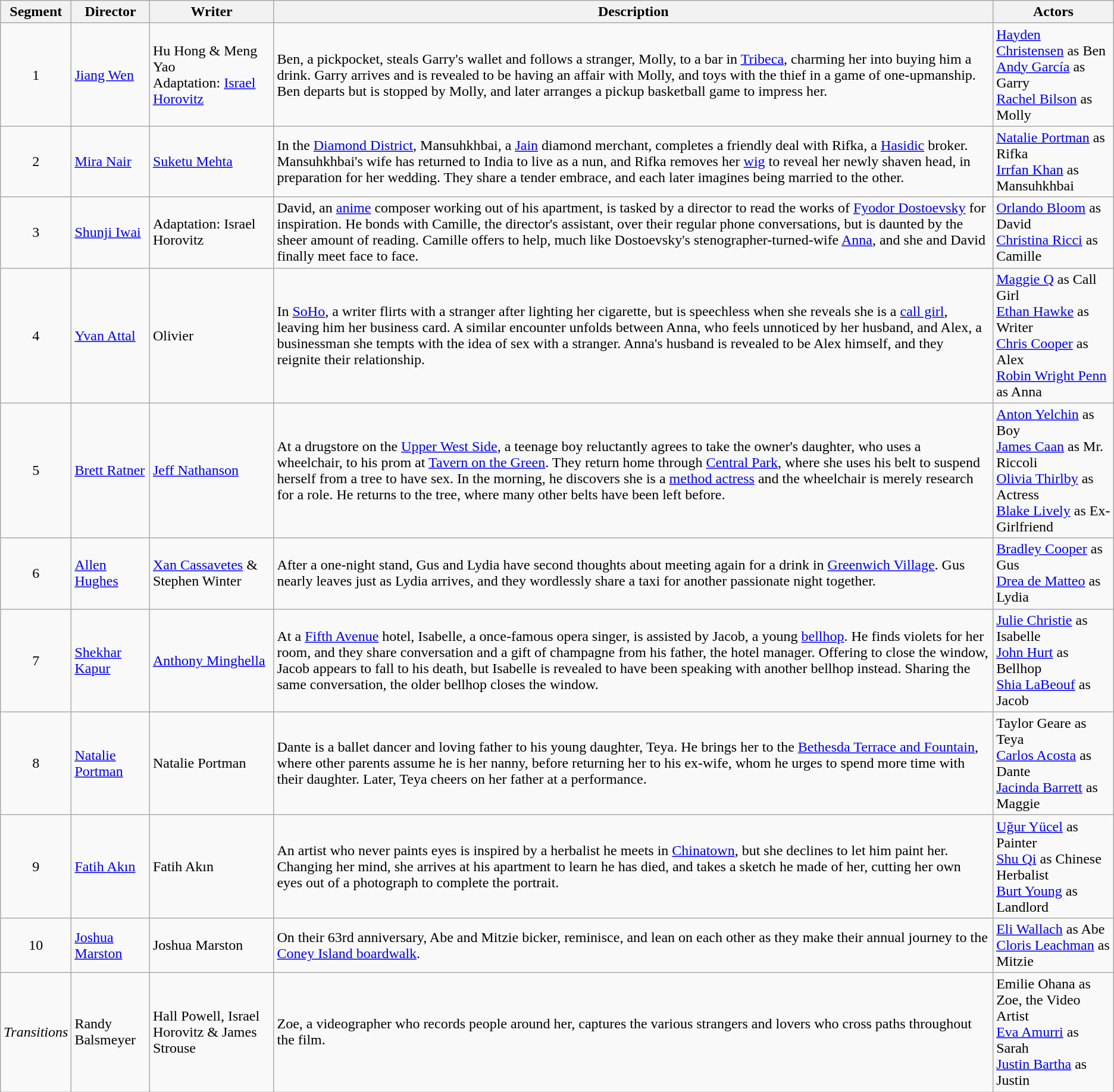<table class="wikitable sortable plainrowheaders">
<tr>
<th>Segment</th>
<th>Director</th>
<th>Writer</th>
<th>Description</th>
<th>Actors</th>
</tr>
<tr>
<td align="center">1</td>
<td><a href='#'>Jiang Wen</a></td>
<td>Hu Hong & Meng Yao<br>Adaptation: <a href='#'>Israel Horovitz</a></td>
<td>Ben, a pickpocket, steals Garry's wallet and follows a stranger, Molly, to a bar in <a href='#'>Tribeca</a>, charming her into buying him a drink. Garry arrives and is revealed to be having an affair with Molly, and toys with the thief in a game of one-upmanship. Ben departs but is stopped by Molly, and later arranges a pickup basketball game to impress her.</td>
<td><a href='#'>Hayden Christensen</a> as Ben<br><a href='#'>Andy García</a> as Garry<br><a href='#'>Rachel Bilson</a> as Molly</td>
</tr>
<tr>
<td align="center">2</td>
<td><a href='#'>Mira Nair</a></td>
<td><a href='#'>Suketu Mehta</a></td>
<td>In the <a href='#'>Diamond District</a>, Mansuhkhbai, a <a href='#'>Jain</a> diamond merchant, completes a friendly deal with Rifka, a <a href='#'>Hasidic</a> broker. Mansuhkhbai's wife has returned to India to live as a nun, and Rifka removes her <a href='#'>wig</a> to reveal her newly shaven head, in preparation for her wedding. They share a tender embrace, and each later imagines being married to the other.</td>
<td><a href='#'>Natalie Portman</a> as Rifka<br><a href='#'>Irrfan Khan</a> as Mansuhkhbai</td>
</tr>
<tr>
<td align="center">3</td>
<td><a href='#'>Shunji Iwai</a></td>
<td>Adaptation: Israel Horovitz</td>
<td>David, an <a href='#'>anime</a> composer working out of his apartment, is tasked by a director to read the works of <a href='#'>Fyodor Dostoevsky</a> for inspiration. He bonds with Camille, the director's assistant, over their regular phone conversations, but is daunted by the sheer amount of reading. Camille offers to help, much like Dostoevsky's stenographer-turned-wife <a href='#'>Anna</a>, and she and David finally meet face to face.</td>
<td><a href='#'>Orlando Bloom</a> as David<br><a href='#'>Christina Ricci</a> as Camille</td>
</tr>
<tr>
<td align="center">4</td>
<td><a href='#'>Yvan Attal</a></td>
<td>Olivier</td>
<td>In <a href='#'>SoHo</a>, a writer flirts with a stranger after lighting her cigarette, but is speechless when she reveals she is a <a href='#'>call girl</a>, leaving him her business card. A similar encounter unfolds between Anna, who feels unnoticed by her husband, and Alex, a businessman she tempts with the idea of sex with a stranger. Anna's husband is revealed to be Alex himself, and they reignite their relationship.</td>
<td><a href='#'>Maggie Q</a> as Call Girl<br><a href='#'>Ethan Hawke</a> as Writer<br><a href='#'>Chris Cooper</a> as Alex<br><a href='#'>Robin Wright Penn</a> as Anna</td>
</tr>
<tr>
<td align="center">5</td>
<td><a href='#'>Brett Ratner</a></td>
<td><a href='#'>Jeff Nathanson</a></td>
<td>At a drugstore on the <a href='#'>Upper West Side</a>, a teenage boy reluctantly agrees to take the owner's daughter, who uses a wheelchair, to his prom at <a href='#'>Tavern on the Green</a>. They return home through <a href='#'>Central Park</a>, where she uses his belt to suspend herself from a tree to have sex. In the morning, he discovers she is a <a href='#'>method actress</a> and the wheelchair is merely research for a role. He returns to the tree, where many other belts have been left before.</td>
<td><a href='#'>Anton Yelchin</a> as Boy<br><a href='#'>James Caan</a> as Mr. Riccoli<br><a href='#'>Olivia Thirlby</a> as Actress<br><a href='#'>Blake Lively</a> as Ex-Girlfriend</td>
</tr>
<tr>
<td align="center">6</td>
<td><a href='#'>Allen Hughes</a></td>
<td><a href='#'>Xan Cassavetes</a> & Stephen Winter</td>
<td>After a one-night stand, Gus and Lydia have second thoughts about meeting again for a drink in <a href='#'>Greenwich Village</a>. Gus nearly leaves just as Lydia arrives, and they wordlessly share a taxi for another passionate night together.</td>
<td><a href='#'>Bradley Cooper</a> as Gus<br><a href='#'>Drea de Matteo</a> as Lydia</td>
</tr>
<tr>
<td align="center">7</td>
<td><a href='#'>Shekhar Kapur</a></td>
<td><a href='#'>Anthony Minghella</a></td>
<td>At a <a href='#'>Fifth Avenue</a> hotel, Isabelle, a once-famous opera singer, is assisted by Jacob, a young <a href='#'>bellhop</a>. He finds violets for her room, and they share conversation and a gift of champagne from his father, the hotel manager. Offering to close the window, Jacob appears to fall to his death, but Isabelle is revealed to have been speaking with another bellhop instead. Sharing the same conversation, the older bellhop closes the window.</td>
<td><a href='#'>Julie Christie</a> as Isabelle<br><a href='#'>John Hurt</a> as Bellhop<br><a href='#'>Shia LaBeouf</a> as Jacob</td>
</tr>
<tr>
<td align="center">8</td>
<td><a href='#'>Natalie Portman</a></td>
<td>Natalie Portman</td>
<td>Dante is a ballet dancer and loving father to his young daughter, Teya. He brings her to the <a href='#'>Bethesda Terrace and Fountain</a>, where other parents assume he is her nanny, before returning her to his ex-wife, whom he urges to spend more time with their daughter. Later, Teya cheers on her father at a performance.</td>
<td>Taylor Geare as Teya<br><a href='#'>Carlos Acosta</a> as Dante<br><a href='#'>Jacinda Barrett</a> as Maggie</td>
</tr>
<tr>
<td align="center">9</td>
<td><a href='#'>Fatih Akın</a></td>
<td>Fatih Akın</td>
<td>An artist who never paints eyes is inspired by a herbalist he meets in <a href='#'>Chinatown</a>, but she declines to let him paint her. Changing her mind, she arrives at his apartment to learn he has died, and takes a sketch he made of her, cutting her own eyes out of a photograph to complete the portrait.</td>
<td><a href='#'>Uğur Yücel</a> as Painter<br><a href='#'>Shu Qi</a> as Chinese Herbalist<br><a href='#'>Burt Young</a> as Landlord</td>
</tr>
<tr>
<td align="center">10</td>
<td><a href='#'>Joshua Marston</a></td>
<td>Joshua Marston</td>
<td>On their 63rd anniversary, Abe and Mitzie bicker, reminisce, and lean on each other as they make their annual journey to the <a href='#'>Coney Island boardwalk</a>.</td>
<td><a href='#'>Eli Wallach</a> as Abe<br><a href='#'>Cloris Leachman</a> as Mitzie</td>
</tr>
<tr>
<td align="center"><em>Transitions</em></td>
<td>Randy Balsmeyer</td>
<td>Hall Powell, Israel Horovitz & James Strouse</td>
<td>Zoe, a videographer who records people around her, captures the various strangers and lovers who cross paths throughout the film.</td>
<td>Emilie Ohana as Zoe, the Video Artist<br><a href='#'>Eva Amurri</a> as Sarah<br><a href='#'>Justin Bartha</a> as Justin</td>
</tr>
</table>
